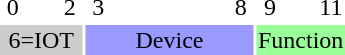<table>
<tr>
<td style="width:15px; text-align:center;">0</td>
<td style="width:15px;"></td>
<td style="width:15px; text-align:center">2</td>
<td style="width:15px; text-align:center">3</td>
<td style="width:15px"></td>
<td style="width:15px"></td>
<td style="width:15px;"></td>
<td style="width:15px;"></td>
<td style="width:15px; text-align:center">8</td>
<td style="width:15px; text-align:center">9</td>
<td style="width:15px;"></td>
<td style="width:15px; text-align:center;">11</td>
</tr>
<tr>
<td colspan="3" style="text-align:center; background-color:#CCCCCC;">6=IOT</td>
<td colspan="6" style="text-align:center; background-color:#9999FF;">Device</td>
<td colspan="3" style="text-align:center; background-color:#99FF99;">Function</td>
</tr>
</table>
